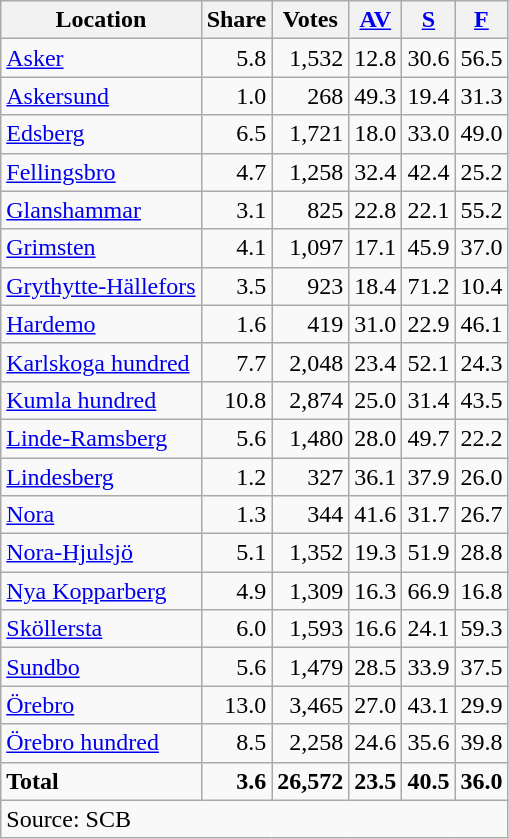<table class="wikitable sortable" style=text-align:right>
<tr>
<th>Location</th>
<th>Share</th>
<th>Votes</th>
<th><a href='#'>AV</a></th>
<th><a href='#'>S</a></th>
<th><a href='#'>F</a></th>
</tr>
<tr>
<td align=left><a href='#'>Asker</a></td>
<td>5.8</td>
<td>1,532</td>
<td>12.8</td>
<td>30.6</td>
<td>56.5</td>
</tr>
<tr>
<td align=left><a href='#'>Askersund</a></td>
<td>1.0</td>
<td>268</td>
<td>49.3</td>
<td>19.4</td>
<td>31.3</td>
</tr>
<tr>
<td align=left><a href='#'>Edsberg</a></td>
<td>6.5</td>
<td>1,721</td>
<td>18.0</td>
<td>33.0</td>
<td>49.0</td>
</tr>
<tr>
<td align=left><a href='#'>Fellingsbro</a></td>
<td>4.7</td>
<td>1,258</td>
<td>32.4</td>
<td>42.4</td>
<td>25.2</td>
</tr>
<tr>
<td align=left><a href='#'>Glanshammar</a></td>
<td>3.1</td>
<td>825</td>
<td>22.8</td>
<td>22.1</td>
<td>55.2</td>
</tr>
<tr>
<td align=left><a href='#'>Grimsten</a></td>
<td>4.1</td>
<td>1,097</td>
<td>17.1</td>
<td>45.9</td>
<td>37.0</td>
</tr>
<tr>
<td align=left><a href='#'>Grythytte-Hällefors</a></td>
<td>3.5</td>
<td>923</td>
<td>18.4</td>
<td>71.2</td>
<td>10.4</td>
</tr>
<tr>
<td align=left><a href='#'>Hardemo</a></td>
<td>1.6</td>
<td>419</td>
<td>31.0</td>
<td>22.9</td>
<td>46.1</td>
</tr>
<tr>
<td align=left><a href='#'>Karlskoga hundred</a></td>
<td>7.7</td>
<td>2,048</td>
<td>23.4</td>
<td>52.1</td>
<td>24.3</td>
</tr>
<tr>
<td align=left><a href='#'>Kumla hundred</a></td>
<td>10.8</td>
<td>2,874</td>
<td>25.0</td>
<td>31.4</td>
<td>43.5</td>
</tr>
<tr>
<td align=left><a href='#'>Linde-Ramsberg</a></td>
<td>5.6</td>
<td>1,480</td>
<td>28.0</td>
<td>49.7</td>
<td>22.2</td>
</tr>
<tr>
<td align=left><a href='#'>Lindesberg</a></td>
<td>1.2</td>
<td>327</td>
<td>36.1</td>
<td>37.9</td>
<td>26.0</td>
</tr>
<tr>
<td align=left><a href='#'>Nora</a></td>
<td>1.3</td>
<td>344</td>
<td>41.6</td>
<td>31.7</td>
<td>26.7</td>
</tr>
<tr>
<td align=left><a href='#'>Nora-Hjulsjö</a></td>
<td>5.1</td>
<td>1,352</td>
<td>19.3</td>
<td>51.9</td>
<td>28.8</td>
</tr>
<tr>
<td align=left><a href='#'>Nya Kopparberg</a></td>
<td>4.9</td>
<td>1,309</td>
<td>16.3</td>
<td>66.9</td>
<td>16.8</td>
</tr>
<tr>
<td align=left><a href='#'>Sköllersta</a></td>
<td>6.0</td>
<td>1,593</td>
<td>16.6</td>
<td>24.1</td>
<td>59.3</td>
</tr>
<tr>
<td align=left><a href='#'>Sundbo</a></td>
<td>5.6</td>
<td>1,479</td>
<td>28.5</td>
<td>33.9</td>
<td>37.5</td>
</tr>
<tr>
<td align=left><a href='#'>Örebro</a></td>
<td>13.0</td>
<td>3,465</td>
<td>27.0</td>
<td>43.1</td>
<td>29.9</td>
</tr>
<tr>
<td align=left><a href='#'>Örebro hundred</a></td>
<td>8.5</td>
<td>2,258</td>
<td>24.6</td>
<td>35.6</td>
<td>39.8</td>
</tr>
<tr>
<td align=left><strong>Total</strong></td>
<td><strong>3.6</strong></td>
<td><strong>26,572</strong></td>
<td><strong>23.5</strong></td>
<td><strong>40.5</strong></td>
<td><strong>36.0</strong></td>
</tr>
<tr>
<td align=left colspan=6>Source: SCB </td>
</tr>
</table>
